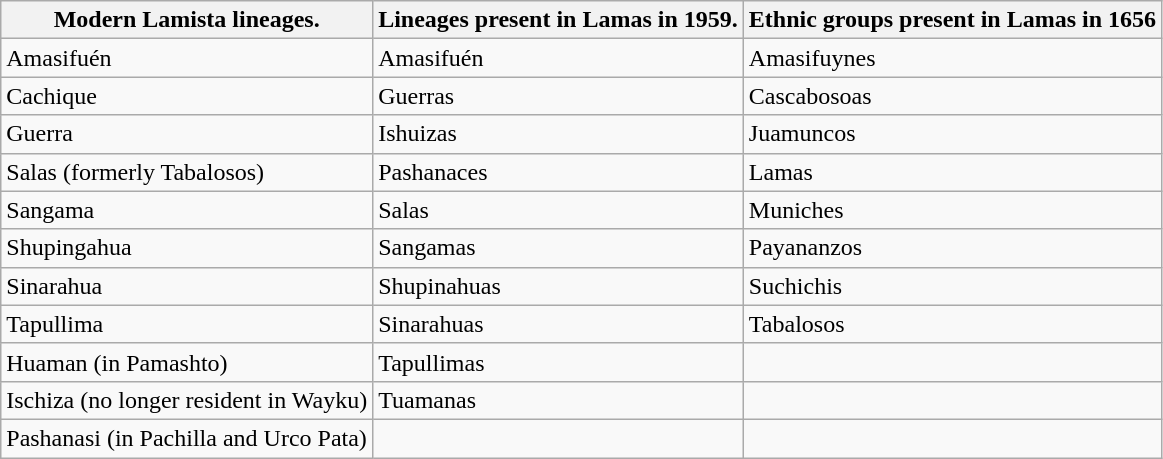<table class="wikitable"|centre|>
<tr>
<th>Modern Lamista lineages.</th>
<th>Lineages present in Lamas in 1959.</th>
<th>Ethnic groups present in Lamas in 1656</th>
</tr>
<tr>
<td>Amasifuén</td>
<td>Amasifuén</td>
<td>Amasifuynes</td>
</tr>
<tr>
<td>Cachique</td>
<td>Guerras</td>
<td>Cascabosoas</td>
</tr>
<tr>
<td>Guerra</td>
<td>Ishuizas</td>
<td>Juamuncos</td>
</tr>
<tr>
<td>Salas (formerly Tabalosos)</td>
<td>Pashanaces</td>
<td>Lamas</td>
</tr>
<tr>
<td>Sangama</td>
<td>Salas</td>
<td>Muniches</td>
</tr>
<tr>
<td>Shupingahua</td>
<td>Sangamas</td>
<td>Payananzos</td>
</tr>
<tr>
<td>Sinarahua</td>
<td>Shupinahuas</td>
<td>Suchichis</td>
</tr>
<tr>
<td>Tapullima</td>
<td>Sinarahuas</td>
<td>Tabalosos</td>
</tr>
<tr>
<td>Huaman (in Pamashto)</td>
<td>Tapullimas</td>
<td></td>
</tr>
<tr>
<td>Ischiza (no longer resident in Wayku)</td>
<td>Tuamanas</td>
<td></td>
</tr>
<tr>
<td>Pashanasi (in Pachilla and Urco Pata)</td>
<td></td>
<td></td>
</tr>
</table>
